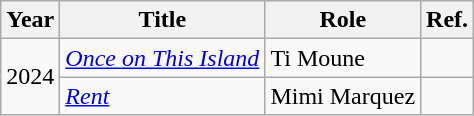<table class="wikitable">
<tr>
<th>Year</th>
<th>Title</th>
<th>Role</th>
<th>Ref.</th>
</tr>
<tr>
<td rowspan="2">2024</td>
<td><em><a href='#'>Once on This Island</a></em></td>
<td>Ti Moune</td>
<td></td>
</tr>
<tr>
<td><em><a href='#'>Rent</a></em></td>
<td>Mimi Marquez</td>
<td></td>
</tr>
</table>
